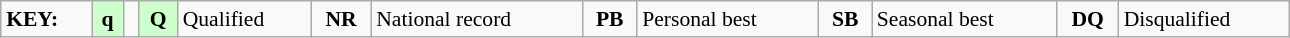<table class="wikitable" style="margin:0.5em auto; font-size:90%;position:relative;" width=68%>
<tr>
<td><strong>KEY:</strong></td>
<td bgcolor=ccffcc align=center><strong>q</strong></td>
<td></td>
<td bgcolor=ccffcc align=center><strong>Q</strong></td>
<td>Qualified</td>
<td align=center><strong>NR</strong></td>
<td>National record</td>
<td align=center><strong>PB</strong></td>
<td>Personal best</td>
<td align=center><strong>SB</strong></td>
<td>Seasonal best</td>
<td align=center><strong>DQ</strong></td>
<td>Disqualified</td>
</tr>
</table>
